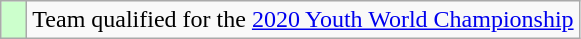<table class="wikitable" style="text-align: center;">
<tr>
<td width=10px bgcolor=#ccffcc></td>
<td>Team qualified for the <a href='#'>2020 Youth World Championship</a></td>
</tr>
</table>
